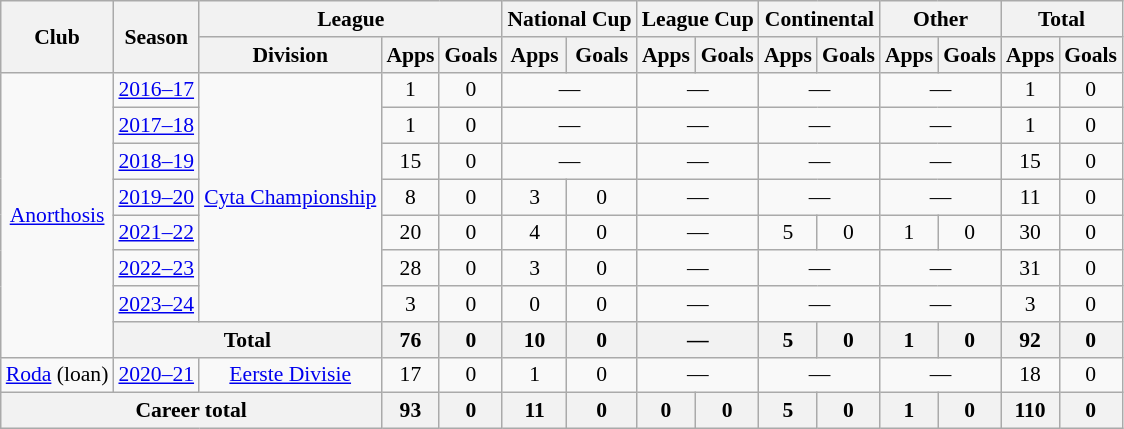<table class="wikitable" style="font-size:90%; text-align: center">
<tr>
<th rowspan=2>Club</th>
<th rowspan=2>Season</th>
<th colspan=3>League</th>
<th colspan=2>National Cup</th>
<th colspan=2>League Cup</th>
<th colspan=2>Continental</th>
<th colspan=2>Other</th>
<th colspan=2>Total</th>
</tr>
<tr>
<th>Division</th>
<th>Apps</th>
<th>Goals</th>
<th>Apps</th>
<th>Goals</th>
<th>Apps</th>
<th>Goals</th>
<th>Apps</th>
<th>Goals</th>
<th>Apps</th>
<th>Goals</th>
<th>Apps</th>
<th>Goals</th>
</tr>
<tr>
<td rowspan="8"><a href='#'>Anorthosis</a></td>
<td><a href='#'>2016–17</a></td>
<td rowspan="7"><a href='#'>Cyta Championship</a></td>
<td>1</td>
<td>0</td>
<td colspan="2">—</td>
<td colspan="2">—</td>
<td colspan="2">—</td>
<td colspan="2">—</td>
<td>1</td>
<td>0</td>
</tr>
<tr>
<td><a href='#'>2017–18</a></td>
<td>1</td>
<td>0</td>
<td colspan="2">—</td>
<td colspan="2">—</td>
<td colspan="2">—</td>
<td colspan="2">—</td>
<td>1</td>
<td>0</td>
</tr>
<tr>
<td><a href='#'>2018–19</a></td>
<td>15</td>
<td>0</td>
<td colspan="2">—</td>
<td colspan="2">—</td>
<td colspan="2">—</td>
<td colspan="2">—</td>
<td>15</td>
<td>0</td>
</tr>
<tr>
<td><a href='#'>2019–20</a></td>
<td>8</td>
<td>0</td>
<td>3</td>
<td>0</td>
<td colspan="2">—</td>
<td colspan="2">—</td>
<td colspan="2">—</td>
<td>11</td>
<td>0</td>
</tr>
<tr>
<td><a href='#'>2021–22</a></td>
<td>20</td>
<td>0</td>
<td>4</td>
<td>0</td>
<td colspan="2">—</td>
<td>5</td>
<td>0</td>
<td>1</td>
<td>0</td>
<td>30</td>
<td>0</td>
</tr>
<tr>
<td><a href='#'>2022–23</a></td>
<td>28</td>
<td>0</td>
<td>3</td>
<td>0</td>
<td colspan="2">—</td>
<td colspan="2">—</td>
<td colspan="2">—</td>
<td>31</td>
<td>0</td>
</tr>
<tr>
<td><a href='#'>2023–24</a></td>
<td>3</td>
<td>0</td>
<td>0</td>
<td>0</td>
<td colspan="2">—</td>
<td colspan="2">—</td>
<td colspan="2">—</td>
<td>3</td>
<td>0</td>
</tr>
<tr>
<th colspan="2">Total</th>
<th>76</th>
<th>0</th>
<th>10</th>
<th>0</th>
<th colspan="2">—</th>
<th>5</th>
<th>0</th>
<th>1</th>
<th>0</th>
<th>92</th>
<th>0</th>
</tr>
<tr>
<td><a href='#'>Roda</a> (loan)</td>
<td><a href='#'>2020–21</a></td>
<td><a href='#'>Eerste Divisie</a></td>
<td>17</td>
<td>0</td>
<td>1</td>
<td>0</td>
<td colspan="2">—</td>
<td colspan="2">—</td>
<td colspan="2">—</td>
<td>18</td>
<td>0</td>
</tr>
<tr>
<th colspan="3">Career total</th>
<th>93</th>
<th>0</th>
<th>11</th>
<th>0</th>
<th>0</th>
<th>0</th>
<th>5</th>
<th>0</th>
<th>1</th>
<th>0</th>
<th>110</th>
<th>0</th>
</tr>
</table>
